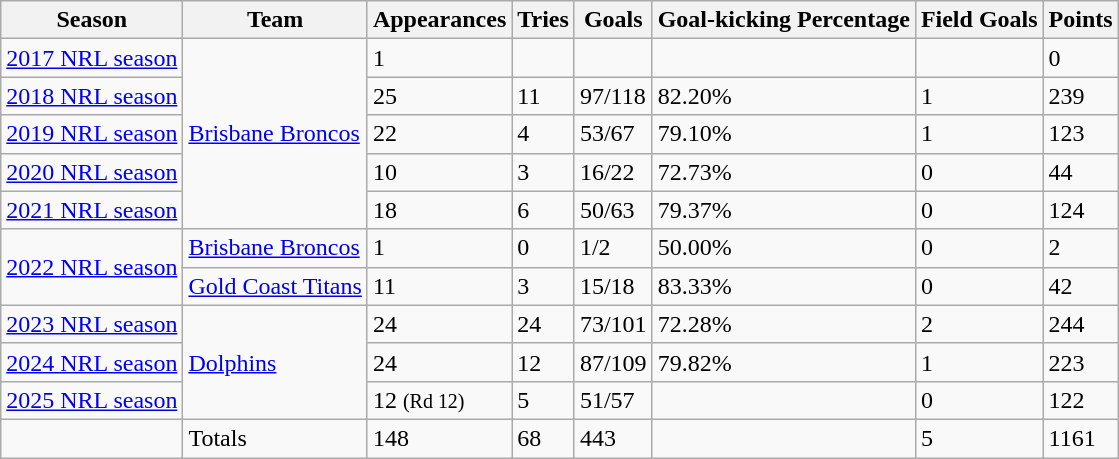<table class="wikitable">
<tr>
<th>Season</th>
<th>Team</th>
<th>Appearances</th>
<th>Tries</th>
<th>Goals</th>
<th>Goal-kicking Percentage</th>
<th>Field Goals</th>
<th>Points</th>
</tr>
<tr>
<td><a href='#'>2017 NRL season</a></td>
<td rowspan="5"> <a href='#'>Brisbane Broncos</a></td>
<td>1</td>
<td></td>
<td></td>
<td></td>
<td></td>
<td>0</td>
</tr>
<tr>
<td><a href='#'>2018 NRL season</a></td>
<td>25</td>
<td>11</td>
<td>97/118</td>
<td>82.20%</td>
<td>1</td>
<td>239</td>
</tr>
<tr>
<td><a href='#'>2019 NRL season</a></td>
<td>22</td>
<td>4</td>
<td>53/67</td>
<td>79.10%</td>
<td>1</td>
<td>123</td>
</tr>
<tr>
<td><a href='#'>2020 NRL season</a></td>
<td>10</td>
<td>3</td>
<td>16/22</td>
<td>72.73%</td>
<td>0</td>
<td>44</td>
</tr>
<tr>
<td><a href='#'>2021 NRL season</a></td>
<td>18</td>
<td>6</td>
<td>50/63</td>
<td>79.37%</td>
<td>0</td>
<td>124</td>
</tr>
<tr>
<td rowspan="2"><a href='#'>2022 NRL season</a></td>
<td> <a href='#'>Brisbane Broncos</a></td>
<td>1</td>
<td>0</td>
<td>1/2</td>
<td>50.00%</td>
<td>0</td>
<td>2</td>
</tr>
<tr>
<td rowspan="1"> <a href='#'>Gold Coast Titans</a></td>
<td>11</td>
<td>3</td>
<td>15/18</td>
<td>83.33%</td>
<td>0</td>
<td>42</td>
</tr>
<tr>
<td><a href='#'>2023 NRL season</a></td>
<td rowspan="3"> <a href='#'>Dolphins</a></td>
<td>24</td>
<td>24</td>
<td>73/101</td>
<td>72.28%</td>
<td>2</td>
<td>244</td>
</tr>
<tr>
<td><a href='#'>2024 NRL season</a></td>
<td>24</td>
<td>12</td>
<td>87/109</td>
<td>79.82%</td>
<td>1</td>
<td>223</td>
</tr>
<tr>
<td><a href='#'>2025 NRL season</a></td>
<td>12 <small>(Rd 12)</small></td>
<td>5</td>
<td>51/57</td>
<td></td>
<td>0</td>
<td>122</td>
</tr>
<tr>
<td></td>
<td>Totals</td>
<td>148</td>
<td>68</td>
<td>443</td>
<td></td>
<td>5</td>
<td>1161</td>
</tr>
</table>
